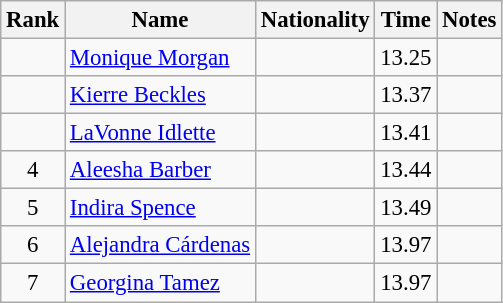<table class="wikitable sortable" style="text-align:center;font-size:95%">
<tr>
<th>Rank</th>
<th>Name</th>
<th>Nationality</th>
<th>Time</th>
<th>Notes</th>
</tr>
<tr>
<td></td>
<td align=left><a href='#'>Monique Morgan</a></td>
<td align=left></td>
<td>13.25</td>
<td></td>
</tr>
<tr>
<td></td>
<td align=left><a href='#'>Kierre Beckles</a></td>
<td align=left></td>
<td>13.37</td>
<td></td>
</tr>
<tr>
<td></td>
<td align=left><a href='#'>LaVonne Idlette</a></td>
<td align=left></td>
<td>13.41</td>
<td></td>
</tr>
<tr>
<td>4</td>
<td align=left><a href='#'>Aleesha Barber</a></td>
<td align=left></td>
<td>13.44</td>
<td></td>
</tr>
<tr>
<td>5</td>
<td align=left><a href='#'>Indira Spence</a></td>
<td align=left></td>
<td>13.49</td>
<td></td>
</tr>
<tr>
<td>6</td>
<td align=left><a href='#'>Alejandra Cárdenas</a></td>
<td align=left></td>
<td>13.97</td>
<td></td>
</tr>
<tr>
<td>7</td>
<td align=left><a href='#'>Georgina Tamez</a></td>
<td align=left></td>
<td>13.97</td>
<td></td>
</tr>
</table>
